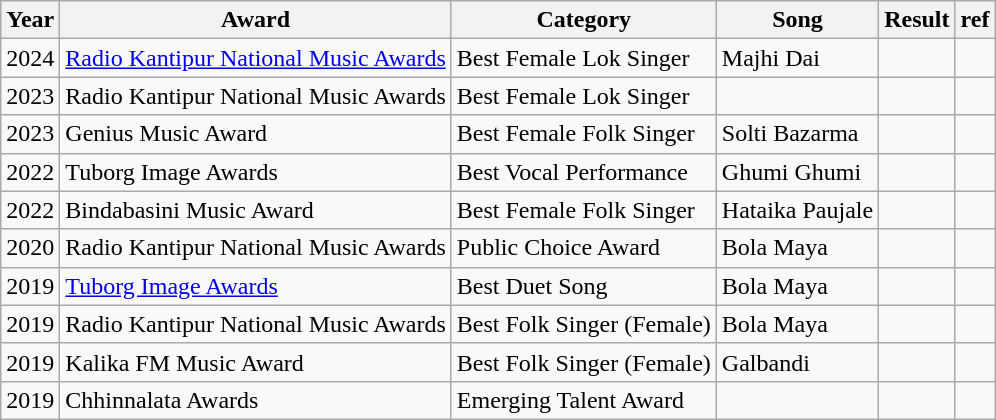<table class="wikitable">
<tr>
<th>Year</th>
<th>Award</th>
<th>Category</th>
<th>Song</th>
<th>Result</th>
<th>ref</th>
</tr>
<tr>
<td>2024</td>
<td><a href='#'>Radio Kantipur National Music Awards</a></td>
<td>Best Female Lok Singer</td>
<td>Majhi Dai</td>
<td></td>
<td></td>
</tr>
<tr>
<td>2023</td>
<td>Radio Kantipur National Music Awards</td>
<td>Best Female Lok Singer</td>
<td></td>
<td></td>
<td></td>
</tr>
<tr>
<td>2023</td>
<td>Genius Music Award</td>
<td>Best Female Folk Singer</td>
<td>Solti Bazarma</td>
<td></td>
<td></td>
</tr>
<tr>
<td>2022</td>
<td>Tuborg Image Awards</td>
<td>Best Vocal Performance</td>
<td>Ghumi Ghumi</td>
<td></td>
<td></td>
</tr>
<tr>
<td>2022</td>
<td>Bindabasini Music Award</td>
<td>Best Female Folk Singer</td>
<td>Hataika Paujale</td>
<td></td>
<td></td>
</tr>
<tr>
<td>2020</td>
<td>Radio Kantipur National Music Awards</td>
<td>Public Choice Award</td>
<td>Bola Maya</td>
<td></td>
<td></td>
</tr>
<tr>
<td>2019</td>
<td><a href='#'>Tuborg Image Awards</a></td>
<td>Best Duet Song</td>
<td>Bola Maya</td>
<td></td>
<td></td>
</tr>
<tr>
<td>2019</td>
<td>Radio Kantipur National Music Awards</td>
<td>Best Folk Singer (Female)</td>
<td>Bola Maya</td>
<td></td>
<td></td>
</tr>
<tr>
<td>2019</td>
<td>Kalika FM Music Award</td>
<td>Best Folk Singer (Female)</td>
<td>Galbandi</td>
<td></td>
<td></td>
</tr>
<tr>
<td>2019</td>
<td>Chhinnalata Awards</td>
<td>Emerging Talent Award</td>
<td></td>
<td></td>
<td></td>
</tr>
</table>
